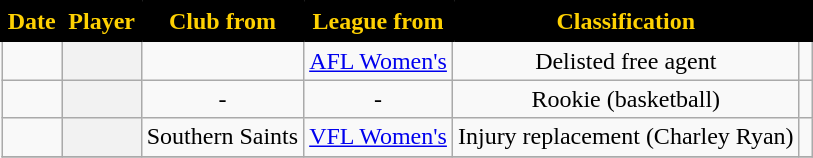<table class="wikitable sortable plainrowheaders" style="text-align:center; font-size:100%">
<tr>
<th style="background:black; color:#FED102; border: solid black 2px;">Date</th>
<th style="background:black; color:#FED102; border: solid black 2px;">Player</th>
<th style="background:black; color:#FED102; border: solid black 2px;">Club from</th>
<th style="background:black; color:#FED102; border: solid black 2px;">League from</th>
<th style="background:black; color:#FED102; border: solid black 2px;">Classification</th>
<th style="background:black; color:#FED102; border: solid black 2px;"></th>
</tr>
<tr>
<td></td>
<th scope="row"></th>
<td></td>
<td><a href='#'>AFL Women's</a></td>
<td>Delisted free agent</td>
<td></td>
</tr>
<tr>
<td></td>
<th scope="row"></th>
<td>-</td>
<td>-</td>
<td>Rookie (basketball)</td>
<td></td>
</tr>
<tr>
<td></td>
<th scope="row"></th>
<td>Southern Saints</td>
<td><a href='#'>VFL Women's</a></td>
<td>Injury replacement (Charley Ryan)</td>
<td></td>
</tr>
<tr>
</tr>
</table>
